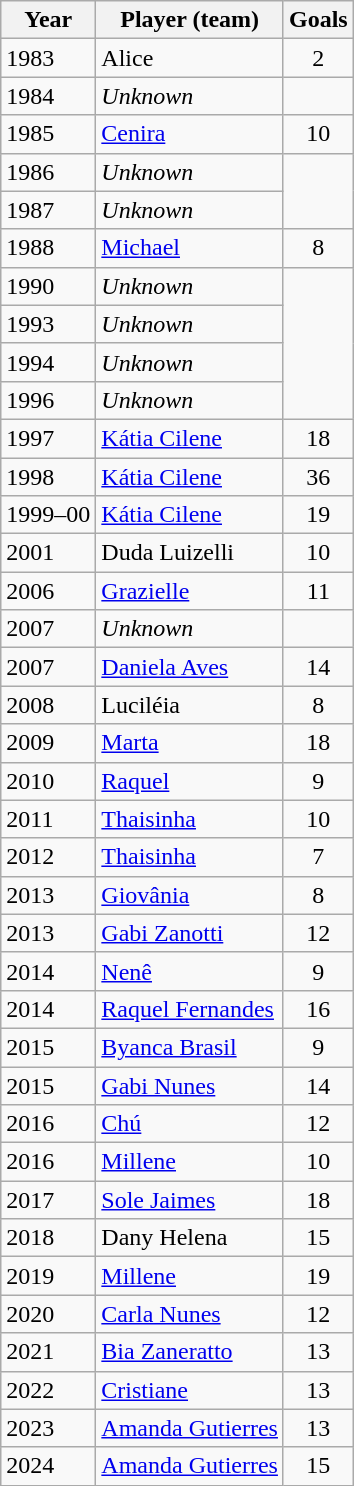<table class="wikitable">
<tr>
<th>Year</th>
<th>Player (team)</th>
<th>Goals</th>
</tr>
<tr>
<td>1983</td>
<td>Alice </td>
<td align=center>2</td>
</tr>
<tr>
<td>1984</td>
<td><em>Unknown</em></td>
</tr>
<tr>
<td>1985</td>
<td><a href='#'>Cenira</a> </td>
<td align=center>10</td>
</tr>
<tr>
<td>1986</td>
<td><em>Unknown</em></td>
</tr>
<tr>
<td>1987</td>
<td><em>Unknown</em></td>
</tr>
<tr>
<td>1988</td>
<td><a href='#'>Michael</a> </td>
<td align=center>8</td>
</tr>
<tr>
<td>1990</td>
<td><em>Unknown</em></td>
</tr>
<tr>
<td>1993</td>
<td><em>Unknown</em></td>
</tr>
<tr>
<td>1994</td>
<td><em>Unknown</em></td>
</tr>
<tr>
<td>1996</td>
<td><em>Unknown</em></td>
</tr>
<tr>
<td>1997</td>
<td><a href='#'>Kátia Cilene</a> </td>
<td align="center">18</td>
</tr>
<tr>
<td>1998</td>
<td><a href='#'>Kátia Cilene</a> </td>
<td align="center">36</td>
</tr>
<tr>
<td>1999–00</td>
<td><a href='#'>Kátia Cilene</a> </td>
<td align="center">19</td>
</tr>
<tr>
<td>2001</td>
<td>Duda Luizelli </td>
<td align="center">10</td>
</tr>
<tr>
<td>2006</td>
<td><a href='#'>Grazielle</a> </td>
<td align="center">11</td>
</tr>
<tr>
<td>2007 </td>
<td><em>Unknown</em></td>
</tr>
<tr>
<td>2007 </td>
<td><a href='#'>Daniela Aves</a> </td>
<td align="center">14</td>
</tr>
<tr>
<td>2008</td>
<td>Luciléia </td>
<td align="center">8</td>
</tr>
<tr>
<td>2009</td>
<td><a href='#'>Marta</a> </td>
<td align="center">18</td>
</tr>
<tr>
<td>2010</td>
<td><a href='#'>Raquel</a> </td>
<td align="center">9</td>
</tr>
<tr>
<td>2011</td>
<td><a href='#'>Thaisinha</a> </td>
<td align="center">10</td>
</tr>
<tr>
<td>2012</td>
<td><a href='#'>Thaisinha</a> </td>
<td align="center">7</td>
</tr>
<tr>
<td>2013 </td>
<td><a href='#'>Giovânia</a> </td>
<td align="center">8</td>
</tr>
<tr>
<td>2013 </td>
<td><a href='#'>Gabi Zanotti</a> </td>
<td align="center">12</td>
</tr>
<tr>
<td>2014 </td>
<td><a href='#'>Nenê</a> </td>
<td align="center">9</td>
</tr>
<tr>
<td>2014 </td>
<td><a href='#'>Raquel Fernandes</a> </td>
<td align="center">16</td>
</tr>
<tr>
<td>2015 </td>
<td><a href='#'>Byanca Brasil</a> </td>
<td align="center">9</td>
</tr>
<tr>
<td>2015 </td>
<td><a href='#'>Gabi Nunes</a> </td>
<td align="center">14</td>
</tr>
<tr>
<td>2016 </td>
<td><a href='#'>Chú</a> </td>
<td align="center">12</td>
</tr>
<tr>
<td>2016 </td>
<td><a href='#'>Millene</a> </td>
<td align="center">10</td>
</tr>
<tr>
<td>2017</td>
<td> <a href='#'>Sole Jaimes</a> </td>
<td align="center">18</td>
</tr>
<tr>
<td>2018</td>
<td>Dany Helena </td>
<td align="center">15</td>
</tr>
<tr>
<td>2019</td>
<td><a href='#'>Millene</a> </td>
<td align="center">19</td>
</tr>
<tr>
<td>2020</td>
<td><a href='#'>Carla Nunes</a> </td>
<td align="center">12</td>
</tr>
<tr>
<td>2021</td>
<td><a href='#'>Bia Zaneratto</a> </td>
<td align="center">13</td>
</tr>
<tr>
<td>2022</td>
<td><a href='#'>Cristiane</a> </td>
<td align="center">13</td>
</tr>
<tr>
<td>2023</td>
<td><a href='#'>Amanda Gutierres</a> </td>
<td align="center">13</td>
</tr>
<tr>
<td>2024</td>
<td><a href='#'>Amanda Gutierres</a> </td>
<td align="center">15</td>
</tr>
</table>
